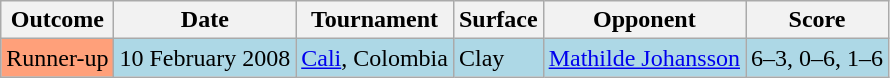<table class="sortable wikitable">
<tr>
<th>Outcome</th>
<th>Date</th>
<th>Tournament</th>
<th>Surface</th>
<th>Opponent</th>
<th>Score</th>
</tr>
<tr bgcolor=lightblue>
<td bgcolor=FFA07A>Runner-up</td>
<td>10 February 2008</td>
<td><a href='#'>Cali</a>, Colombia</td>
<td>Clay</td>
<td> <a href='#'>Mathilde Johansson</a></td>
<td>6–3, 0–6, 1–6</td>
</tr>
</table>
